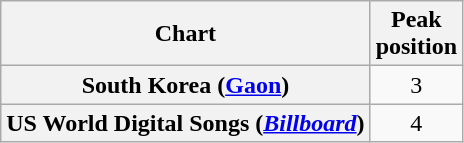<table class="wikitable sortable plainrowheaders">
<tr>
<th>Chart</th>
<th>Peak<br>position</th>
</tr>
<tr>
<th scope="row">South Korea (<a href='#'>Gaon</a>)</th>
<td align="center">3</td>
</tr>
<tr>
<th scope="row">US World Digital Songs (<em><a href='#'>Billboard</a></em>)</th>
<td align="center">4</td>
</tr>
</table>
